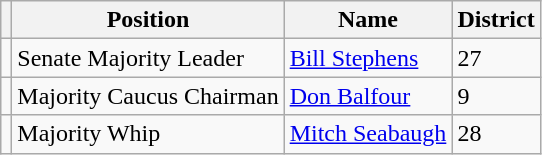<table class="wikitable">
<tr>
<th></th>
<th>Position</th>
<th>Name</th>
<th>District</th>
</tr>
<tr>
<td></td>
<td>Senate Majority Leader</td>
<td><a href='#'>Bill Stephens</a></td>
<td>27</td>
</tr>
<tr>
<td></td>
<td>Majority Caucus Chairman</td>
<td><a href='#'>Don Balfour</a></td>
<td>9</td>
</tr>
<tr>
<td></td>
<td>Majority Whip</td>
<td><a href='#'>Mitch Seabaugh</a></td>
<td>28</td>
</tr>
</table>
